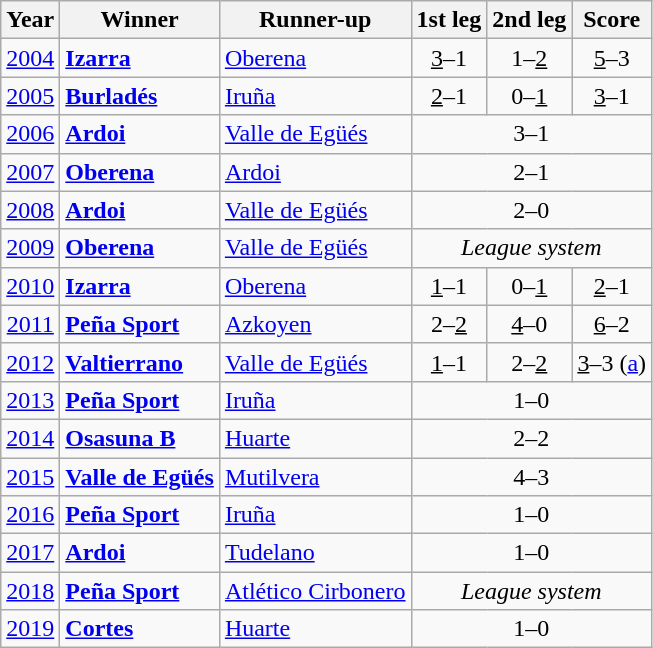<table class="wikitable" style="text-align:left">
<tr>
<th>Year</th>
<th>Winner</th>
<th>Runner-up</th>
<th>1st leg</th>
<th>2nd leg</th>
<th>Score</th>
</tr>
<tr>
<td align=center><a href='#'>2004</a></td>
<td><strong><a href='#'>Izarra</a></strong></td>
<td><a href='#'>Oberena</a></td>
<td align=center><u>3</u>–1</td>
<td align=center>1–<u>2</u></td>
<td align=center><u>5</u>–3</td>
</tr>
<tr>
<td align=center><a href='#'>2005</a></td>
<td><strong><a href='#'>Burladés</a></strong></td>
<td><a href='#'>Iruña</a></td>
<td align=center><u>2</u>–1</td>
<td align=center>0–<u>1</u></td>
<td align=center><u>3</u>–1</td>
</tr>
<tr>
<td align=center><a href='#'>2006</a></td>
<td><strong><a href='#'>Ardoi</a></strong></td>
<td><a href='#'>Valle de Egüés</a></td>
<td align=center colspan=3>3–1</td>
</tr>
<tr>
<td align=center><a href='#'>2007</a></td>
<td><strong><a href='#'>Oberena</a></strong></td>
<td><a href='#'>Ardoi</a></td>
<td align=center colspan=3>2–1</td>
</tr>
<tr>
<td align=center><a href='#'>2008</a></td>
<td><strong><a href='#'>Ardoi</a></strong></td>
<td><a href='#'>Valle de Egüés</a></td>
<td align=center colspan=3>2–0</td>
</tr>
<tr>
<td align=center><a href='#'>2009</a></td>
<td><strong><a href='#'>Oberena</a></strong></td>
<td><a href='#'>Valle de Egüés</a></td>
<td align=center colspan=3><em>League system</em></td>
</tr>
<tr>
<td align=center><a href='#'>2010</a></td>
<td><strong><a href='#'>Izarra</a></strong></td>
<td><a href='#'>Oberena</a></td>
<td align=center><u>1</u>–1</td>
<td align=center>0–<u>1</u></td>
<td align=center><u>2</u>–1</td>
</tr>
<tr>
<td align=center><a href='#'>2011</a></td>
<td><strong><a href='#'>Peña Sport</a></strong></td>
<td><a href='#'>Azkoyen</a></td>
<td align=center>2–<u>2</u></td>
<td align=center><u>4</u>–0</td>
<td align=center><u>6</u>–2</td>
</tr>
<tr>
<td align=center><a href='#'>2012</a></td>
<td><strong><a href='#'>Valtierrano</a></strong></td>
<td><a href='#'>Valle de Egüés</a></td>
<td align=center><u>1</u>–1</td>
<td align=center>2–<u>2</u></td>
<td align=center><u>3</u>–3 (<a href='#'>a</a>)</td>
</tr>
<tr>
<td align=center><a href='#'>2013</a></td>
<td><strong><a href='#'>Peña Sport</a></strong></td>
<td><a href='#'>Iruña</a></td>
<td colspan=3 align=center>1–0</td>
</tr>
<tr>
<td align=center><a href='#'>2014</a></td>
<td><strong><a href='#'>Osasuna B</a></strong></td>
<td><a href='#'>Huarte</a></td>
<td colspan=3 align=center>2–2 </td>
</tr>
<tr>
<td align=center><a href='#'>2015</a></td>
<td><strong><a href='#'>Valle de Egüés</a></strong></td>
<td><a href='#'>Mutilvera</a></td>
<td colspan=3 align=center>4–3 </td>
</tr>
<tr>
<td align=center><a href='#'>2016</a></td>
<td><strong><a href='#'>Peña Sport</a></strong></td>
<td><a href='#'>Iruña</a></td>
<td colspan=3 align=center>1–0</td>
</tr>
<tr>
<td align=center><a href='#'>2017</a></td>
<td><strong><a href='#'>Ardoi</a></strong></td>
<td><a href='#'>Tudelano</a></td>
<td align=center colspan=3>1–0</td>
</tr>
<tr>
<td align=center><a href='#'>2018</a></td>
<td><strong><a href='#'>Peña Sport</a></strong></td>
<td><a href='#'>Atlético Cirbonero</a></td>
<td align=center colspan=3><em>League system</em></td>
</tr>
<tr>
<td align=center><a href='#'>2019</a></td>
<td><strong><a href='#'>Cortes</a></strong></td>
<td><a href='#'>Huarte</a></td>
<td align=center colspan=3>1–0</td>
</tr>
</table>
